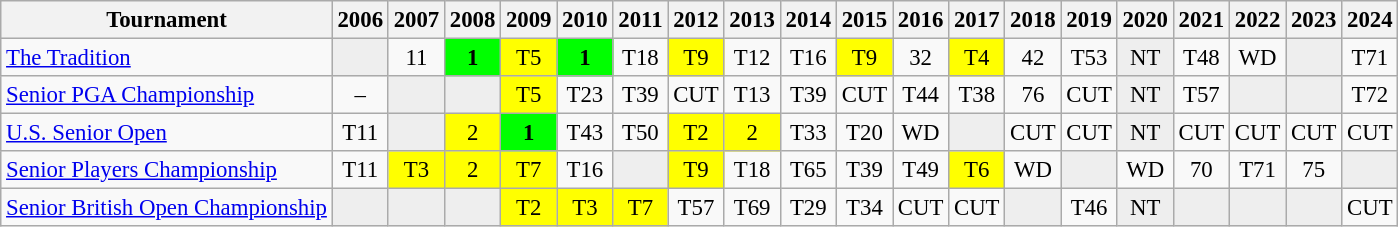<table class="wikitable" style="font-size:95%;text-align:center;">
<tr>
<th>Tournament</th>
<th>2006</th>
<th>2007</th>
<th>2008</th>
<th>2009</th>
<th>2010</th>
<th>2011</th>
<th>2012</th>
<th>2013</th>
<th>2014</th>
<th>2015</th>
<th>2016</th>
<th>2017</th>
<th>2018</th>
<th>2019</th>
<th>2020</th>
<th>2021</th>
<th>2022</th>
<th>2023</th>
<th>2024</th>
</tr>
<tr>
<td align=left><a href='#'>The Tradition</a></td>
<td style="background:#eeeeee;"></td>
<td>11</td>
<td style="background:lime;"><strong>1</strong></td>
<td style="background:yellow;">T5</td>
<td style="background:lime;"><strong>1</strong></td>
<td>T18</td>
<td style="background:yellow;">T9</td>
<td>T12</td>
<td>T16</td>
<td style="background:yellow;">T9</td>
<td>32</td>
<td style="background:yellow;">T4</td>
<td>42</td>
<td>T53</td>
<td style="background:#eeeeee;">NT</td>
<td>T48</td>
<td>WD</td>
<td style="background:#eeeeee;"></td>
<td>T71</td>
</tr>
<tr>
<td align=left><a href='#'>Senior PGA Championship</a></td>
<td>–</td>
<td style="background:#eeeeee;"></td>
<td style="background:#eeeeee;"></td>
<td style="background:yellow;">T5</td>
<td>T23</td>
<td>T39</td>
<td>CUT</td>
<td>T13</td>
<td>T39</td>
<td>CUT</td>
<td>T44</td>
<td>T38</td>
<td>76</td>
<td>CUT</td>
<td style="background:#eeeeee;">NT</td>
<td>T57</td>
<td style="background:#eeeeee;"></td>
<td style="background:#eeeeee;"></td>
<td>T72</td>
</tr>
<tr>
<td align=left><a href='#'>U.S. Senior Open</a></td>
<td>T11</td>
<td style="background:#eeeeee;"></td>
<td style="background:yellow;">2</td>
<td style="background:lime;"><strong>1</strong></td>
<td>T43</td>
<td>T50</td>
<td style="background:yellow;">T2</td>
<td style="background:yellow;">2</td>
<td>T33</td>
<td>T20</td>
<td>WD</td>
<td style="background:#eeeeee;"></td>
<td>CUT</td>
<td>CUT</td>
<td style="background:#eeeeee;">NT</td>
<td>CUT</td>
<td>CUT</td>
<td>CUT</td>
<td>CUT</td>
</tr>
<tr>
<td align=left><a href='#'>Senior Players Championship</a></td>
<td>T11</td>
<td style="background:yellow;">T3</td>
<td style="background:yellow;">2</td>
<td style="background:yellow;">T7</td>
<td>T16</td>
<td style="background:#eeeeee;"></td>
<td style="background:yellow;">T9</td>
<td>T18</td>
<td>T65</td>
<td>T39</td>
<td>T49</td>
<td style="background:yellow;">T6</td>
<td>WD</td>
<td style="background:#eeeeee;"></td>
<td>WD</td>
<td>70</td>
<td>T71</td>
<td>75</td>
<td style="background:#eeeeee;"></td>
</tr>
<tr>
<td align=left><a href='#'>Senior British Open Championship</a></td>
<td style="background:#eeeeee;"></td>
<td style="background:#eeeeee;"></td>
<td style="background:#eeeeee;"></td>
<td style="background:yellow;">T2</td>
<td style="background:yellow;">T3</td>
<td style="background:yellow;">T7</td>
<td>T57</td>
<td>T69</td>
<td>T29</td>
<td>T34</td>
<td>CUT</td>
<td>CUT</td>
<td style="background:#eeeeee;"></td>
<td>T46</td>
<td style="background:#eeeeee;">NT</td>
<td style="background:#eeeeee;"></td>
<td style="background:#eeeeee;"></td>
<td style="background:#eeeeee;"></td>
<td>CUT</td>
</tr>
</table>
